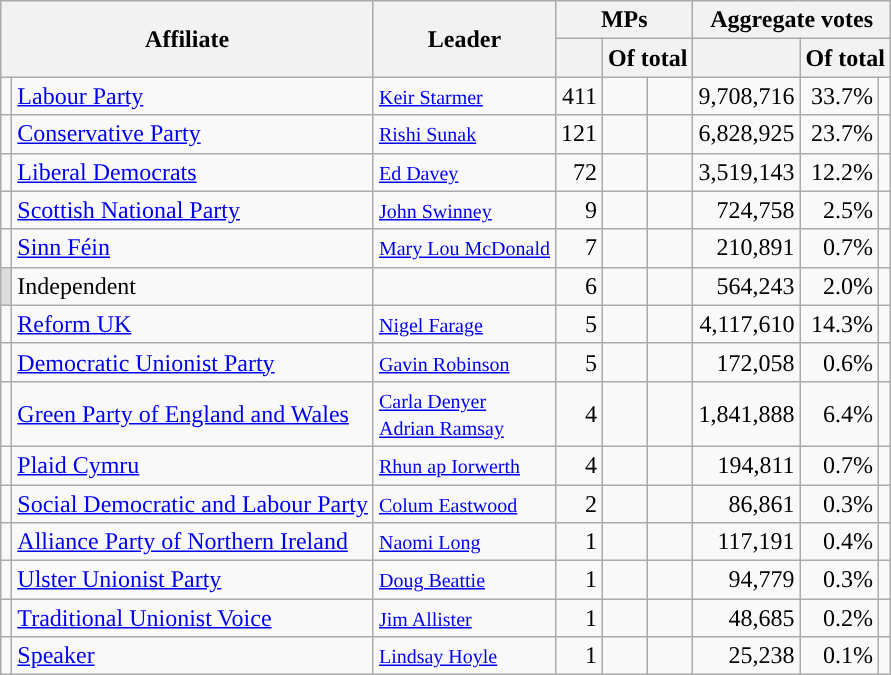<table class="wikitable sortable" style="text-align:center;">
<tr>
<th colspan="2" rowspan="2">Affiliate</th>
<th rowspan="2">Leader</th>
<th colspan="3">MPs</th>
<th colspan="3">Aggregate votes</th>
</tr>
<tr>
<th></th>
<th colspan=2>Of total</th>
<th></th>
<th colspan=2>Of total</th>
</tr>
<tr>
<td style="color:inherit;background:"></td>
<td style="text-align:left;"><a href='#'>Labour Party</a></td>
<td style="text-align:left;"><small><a href='#'>Keir Starmer</a></small></td>
<td style="text-align:right;">411</td>
<td style="text-align:right;"></td>
<td data-sort-value=""></td>
<td style="text-align:right;">9,708,716</td>
<td style="text-align:right;">33.7%</td>
<td></td>
</tr>
<tr>
<td style="color:inherit;background:"></td>
<td style="text-align:left;"><a href='#'>Conservative Party</a></td>
<td style="text-align:left;"><small><a href='#'>Rishi Sunak</a></small></td>
<td style="text-align:right;">121</td>
<td style="text-align:right;"></td>
<td data-sort-value=""></td>
<td style="text-align:right;">6,828,925</td>
<td style="text-align:right;">23.7%</td>
<td></td>
</tr>
<tr>
<td style="color:inherit;background:"></td>
<td style="text-align:left;"><a href='#'>Liberal Democrats</a></td>
<td style="text-align:left;"><small><a href='#'>Ed Davey</a></small></td>
<td style="text-align:right;">72</td>
<td style="text-align:right;"></td>
<td data-sort-value=""></td>
<td style="text-align:right;">3,519,143</td>
<td style="text-align:right;">12.2%</td>
<td></td>
</tr>
<tr>
<td style="color:inherit;background:"></td>
<td style="text-align:left;"><a href='#'>Scottish National Party</a></td>
<td style="text-align:left;"><small><a href='#'>John Swinney</a></small></td>
<td style="text-align:right;">9</td>
<td style="text-align:right;"></td>
<td data-sort-value=""></td>
<td style="text-align:right;">724,758</td>
<td style="text-align:right;">2.5%</td>
<td></td>
</tr>
<tr>
<td style="color:inherit;background:"></td>
<td style="text-align:left;"><a href='#'>Sinn Féin</a></td>
<td style="text-align:left;"><small><a href='#'>Mary Lou McDonald</a></small></td>
<td style="text-align:right;">7</td>
<td style="text-align:right;"></td>
<td data-sort-value=""></td>
<td style="text-align:right;">210,891</td>
<td style="text-align:right;">0.7%</td>
<td></td>
</tr>
<tr>
<td style="color:inherit;background:#dcdcdc;"></td>
<td style="text-align:left;">Independent</td>
<td></td>
<td style="text-align:right;">6</td>
<td style="text-align:right;"></td>
<td data-sort-value=""></td>
<td style="text-align:right;">564,243</td>
<td style="text-align:right;">2.0%</td>
<td></td>
</tr>
<tr>
<td style="color:inherit;background:"></td>
<td style="text-align:left;"><a href='#'>Reform UK</a></td>
<td style="text-align:left;"><small><a href='#'>Nigel Farage</a></small></td>
<td style="text-align:right;">5</td>
<td style="text-align:right;"></td>
<td data-sort-value=""></td>
<td style="text-align:right;">4,117,610</td>
<td style="text-align:right;">14.3%</td>
<td></td>
</tr>
<tr>
<td style="color:inherit;background:"></td>
<td style="text-align:left;"><a href='#'>Democratic Unionist Party</a></td>
<td style="text-align:left;"><small><a href='#'>Gavin Robinson</a></small></td>
<td style="text-align:right;">5</td>
<td style="text-align:right;"></td>
<td data-sort-value=""></td>
<td style="text-align:right;">172,058</td>
<td style="text-align:right;">0.6%</td>
<td></td>
</tr>
<tr>
<td style="color:inherit;background:"></td>
<td style="text-align:left;"><a href='#'>Green Party of England and Wales</a></td>
<td style="text-align:left;"><small><a href='#'>Carla Denyer</a><br><a href='#'>Adrian Ramsay</a></small></td>
<td style="text-align:right;">4</td>
<td style="text-align:right;"></td>
<td data-sort-value=""></td>
<td style="text-align:right;">1,841,888</td>
<td style="text-align:right;">6.4%</td>
<td></td>
</tr>
<tr>
<td style="color:inherit;background:"></td>
<td style="text-align:left;"><a href='#'>Plaid Cymru</a></td>
<td style="text-align:left;"><small><a href='#'>Rhun ap Iorwerth</a></small></td>
<td style="text-align:right;">4</td>
<td style="text-align:right;"></td>
<td data-sort-value=""></td>
<td style="text-align:right;">194,811</td>
<td style="text-align:right;">0.7%</td>
<td></td>
</tr>
<tr>
<td style="color:inherit;background:"></td>
<td style="text-align:left;"><a href='#'>Social Democratic and Labour Party</a></td>
<td style="text-align:left;"><small><a href='#'>Colum Eastwood</a></small></td>
<td style="text-align:right;">2</td>
<td style="text-align:right;"></td>
<td data-sort-value=""></td>
<td style="text-align:right;">86,861</td>
<td style="text-align:right;">0.3%</td>
<td></td>
</tr>
<tr>
<td style="color:inherit;background:"></td>
<td style="text-align:left;"><a href='#'>Alliance Party of Northern Ireland</a></td>
<td style="text-align:left;"><small><a href='#'>Naomi Long</a></small></td>
<td style="text-align:right;">1</td>
<td style="text-align:right;"></td>
<td data-sort-value=""></td>
<td style="text-align:right;">117,191</td>
<td style="text-align:right;">0.4%</td>
<td></td>
</tr>
<tr>
<td style="color:inherit;background:"></td>
<td style="text-align:left;"><a href='#'>Ulster Unionist Party</a></td>
<td style="text-align:left;"><small><a href='#'>Doug Beattie</a></small></td>
<td style="text-align:right;">1</td>
<td style="text-align:right;"></td>
<td data-sort-value=""></td>
<td style="text-align:right;">94,779</td>
<td style="text-align:right;">0.3%</td>
<td></td>
</tr>
<tr>
<td style="color:inherit;background:"></td>
<td style="text-align:left;"><a href='#'>Traditional Unionist Voice</a></td>
<td style="text-align:left;"><small><a href='#'>Jim Allister</a></small></td>
<td style="text-align:right;">1</td>
<td style="text-align:right;"></td>
<td data-sort-value=""></td>
<td style="text-align:right;">48,685</td>
<td style="text-align:right;">0.2%</td>
<td></td>
</tr>
<tr>
<td style="color:inherit;background:"></td>
<td style="text-align:left;"><a href='#'>Speaker</a></td>
<td style="text-align:left;"><small><a href='#'>Lindsay Hoyle</a></small></td>
<td style="text-align:right;">1</td>
<td style="text-align:right;"></td>
<td data-sort-value=""></td>
<td style="text-align:right;">25,238</td>
<td style="text-align:right;">0.1%</td>
<td></td>
</tr>
</table>
